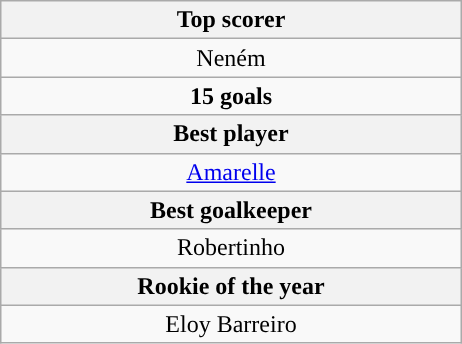<table class="wikitable" style="margin: 1em auto 1em auto;">
<tr>
<th width=300>Top scorer</th>
</tr>
<tr align=center style="background:">
<td style="text-align:center;"> Neném</td>
</tr>
<tr>
<td style="text-align:center;"><strong>15 goals</strong></td>
</tr>
<tr>
<th>Best player</th>
</tr>
<tr>
<td style="text-align:center;"> <a href='#'>Amarelle</a></td>
</tr>
<tr>
<th>Best goalkeeper</th>
</tr>
<tr>
<td style="text-align:center;"> Robertinho</td>
</tr>
<tr>
<th>Rookie of the year</th>
</tr>
<tr>
<td style="text-align:center;"> Eloy Barreiro</td>
</tr>
</table>
